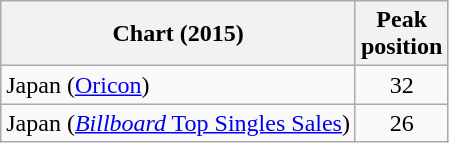<table class="wikitable sortable plainrowheaders">
<tr>
<th scope="col">Chart (2015)</th>
<th scope="col">Peak<br>position</th>
</tr>
<tr>
<td>Japan (<a href='#'>Oricon</a>)</td>
<td style="text-align:center;">32</td>
</tr>
<tr>
<td>Japan (<a href='#'><em>Billboard</em> Top Singles Sales</a>)</td>
<td style="text-align:center;">26</td>
</tr>
</table>
